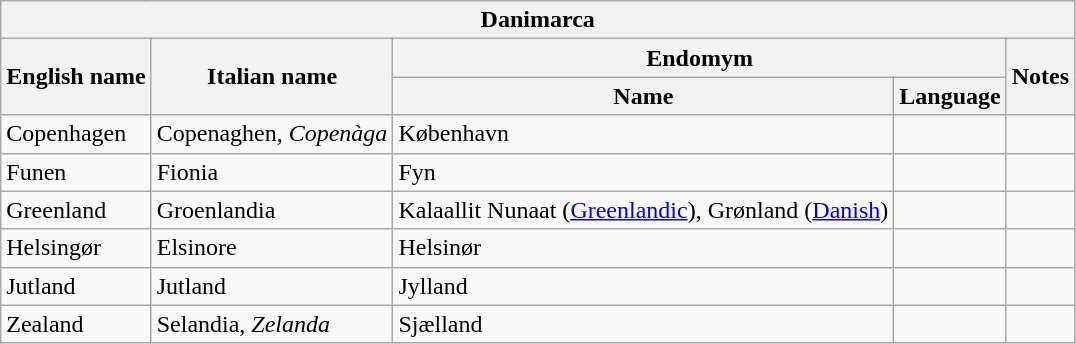<table class="wikitable sortable">
<tr>
<th colspan="5"> Danimarca</th>
</tr>
<tr>
<th rowspan="2">English name</th>
<th rowspan="2">Italian name</th>
<th colspan="2">Endomym</th>
<th rowspan="2">Notes</th>
</tr>
<tr>
<th>Name</th>
<th>Language</th>
</tr>
<tr>
<td>Copenhagen</td>
<td>Copenaghen, <em>Copenàga</em></td>
<td>København</td>
<td></td>
<td></td>
</tr>
<tr>
<td>Funen</td>
<td>Fionia</td>
<td>Fyn</td>
<td></td>
<td></td>
</tr>
<tr>
<td>Greenland</td>
<td>Groenlandia</td>
<td>Kalaallit Nunaat (<a href='#'>Greenlandic</a>), Grønland (<a href='#'>Danish</a>)</td>
<td></td>
<td></td>
</tr>
<tr>
<td>Helsingør</td>
<td>Elsinore</td>
<td>Helsinør</td>
<td></td>
<td></td>
</tr>
<tr>
<td>Jutland</td>
<td>Jutland</td>
<td>Jylland</td>
<td></td>
<td></td>
</tr>
<tr>
<td>Zealand</td>
<td>Selandia, <em>Zelanda</em></td>
<td>Sjælland</td>
<td></td>
<td></td>
</tr>
</table>
